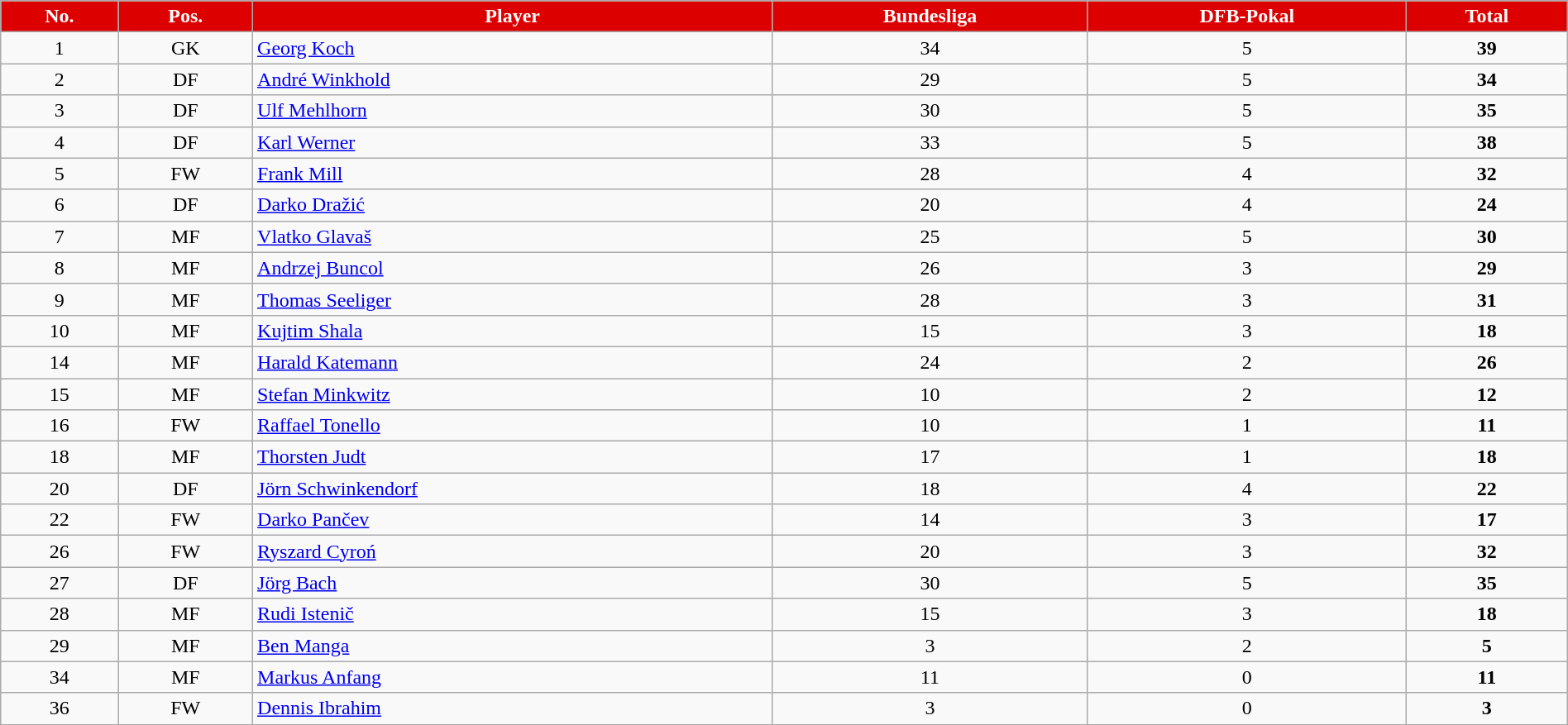<table class="wikitable sortable" style="text-align:center;width:100%;">
<tr>
<th style=background-color:#dd0000;color:#FFFFFF>No.</th>
<th style=background-color:#dd0000;color:#FFFFFF>Pos.</th>
<th style=background-color:#dd0000;color:#FFFFFF>Player</th>
<th style=background-color:#dd0000;color:#FFFFFF>Bundesliga</th>
<th style=background-color:#dd0000;color:#FFFFFF>DFB-Pokal</th>
<th style=background-color:#dd0000;color:#FFFFFF>Total</th>
</tr>
<tr>
<td>1</td>
<td>GK</td>
<td align=left> <a href='#'>Georg Koch</a></td>
<td>34</td>
<td>5</td>
<td><strong>39</strong></td>
</tr>
<tr>
<td>2</td>
<td>DF</td>
<td align=left> <a href='#'>André Winkhold</a></td>
<td>29</td>
<td>5</td>
<td><strong>34</strong></td>
</tr>
<tr>
<td>3</td>
<td>DF</td>
<td align=left> <a href='#'>Ulf Mehlhorn</a></td>
<td>30</td>
<td>5</td>
<td><strong>35</strong></td>
</tr>
<tr>
<td>4</td>
<td>DF</td>
<td align=left> <a href='#'>Karl Werner</a></td>
<td>33</td>
<td>5</td>
<td><strong>38</strong></td>
</tr>
<tr>
<td>5</td>
<td>FW</td>
<td align=left> <a href='#'>Frank Mill</a></td>
<td>28</td>
<td>4</td>
<td><strong>32</strong></td>
</tr>
<tr>
<td>6</td>
<td>DF</td>
<td align=left> <a href='#'>Darko Dražić</a></td>
<td>20</td>
<td>4</td>
<td><strong>24</strong></td>
</tr>
<tr>
<td>7</td>
<td>MF</td>
<td align="left"> <a href='#'>Vlatko Glavaš</a></td>
<td>25</td>
<td>5</td>
<td><strong>30</strong></td>
</tr>
<tr>
<td>8</td>
<td>MF</td>
<td align="left"> <a href='#'>Andrzej Buncol</a></td>
<td>26</td>
<td>3</td>
<td><strong>29</strong></td>
</tr>
<tr>
<td>9</td>
<td>MF</td>
<td align="left"> <a href='#'>Thomas Seeliger</a></td>
<td>28</td>
<td>3</td>
<td><strong>31</strong></td>
</tr>
<tr>
<td>10</td>
<td>MF</td>
<td align=left> <a href='#'>Kujtim Shala</a></td>
<td>15</td>
<td>3</td>
<td><strong>18</strong></td>
</tr>
<tr>
<td>14</td>
<td>MF</td>
<td align=left> <a href='#'>Harald Katemann</a></td>
<td>24</td>
<td>2</td>
<td><strong>26</strong></td>
</tr>
<tr>
<td>15</td>
<td>MF</td>
<td align=left> <a href='#'>Stefan Minkwitz</a></td>
<td>10</td>
<td>2</td>
<td><strong>12</strong></td>
</tr>
<tr>
<td>16</td>
<td>FW</td>
<td align=left> <a href='#'>Raffael Tonello</a></td>
<td>10</td>
<td>1</td>
<td><strong>11</strong></td>
</tr>
<tr>
<td>18</td>
<td>MF</td>
<td align=left> <a href='#'>Thorsten Judt</a></td>
<td>17</td>
<td>1</td>
<td><strong>18</strong></td>
</tr>
<tr>
<td>20</td>
<td>DF</td>
<td align=left> <a href='#'>Jörn Schwinkendorf</a></td>
<td>18</td>
<td>4</td>
<td><strong>22</strong></td>
</tr>
<tr>
<td>22</td>
<td>FW</td>
<td align=left> <a href='#'>Darko Pančev</a></td>
<td>14</td>
<td>3</td>
<td><strong>17</strong></td>
</tr>
<tr>
<td>26</td>
<td>FW</td>
<td align=left> <a href='#'>Ryszard Cyroń</a></td>
<td>20</td>
<td>3</td>
<td><strong>32</strong></td>
</tr>
<tr>
<td>27</td>
<td>DF</td>
<td align=left> <a href='#'>Jörg Bach</a></td>
<td>30</td>
<td>5</td>
<td><strong>35</strong></td>
</tr>
<tr>
<td>28</td>
<td>MF</td>
<td align=left> <a href='#'>Rudi Istenič</a></td>
<td>15</td>
<td>3</td>
<td><strong>18</strong></td>
</tr>
<tr>
<td>29</td>
<td>MF</td>
<td align=left> <a href='#'>Ben Manga</a></td>
<td>3</td>
<td>2</td>
<td><strong>5</strong></td>
</tr>
<tr>
<td>34</td>
<td>MF</td>
<td align=left> <a href='#'>Markus Anfang</a></td>
<td>11</td>
<td>0</td>
<td><strong>11</strong></td>
</tr>
<tr>
<td>36</td>
<td>FW</td>
<td align=left> <a href='#'>Dennis Ibrahim</a></td>
<td>3</td>
<td>0</td>
<td><strong>3</strong></td>
</tr>
</table>
